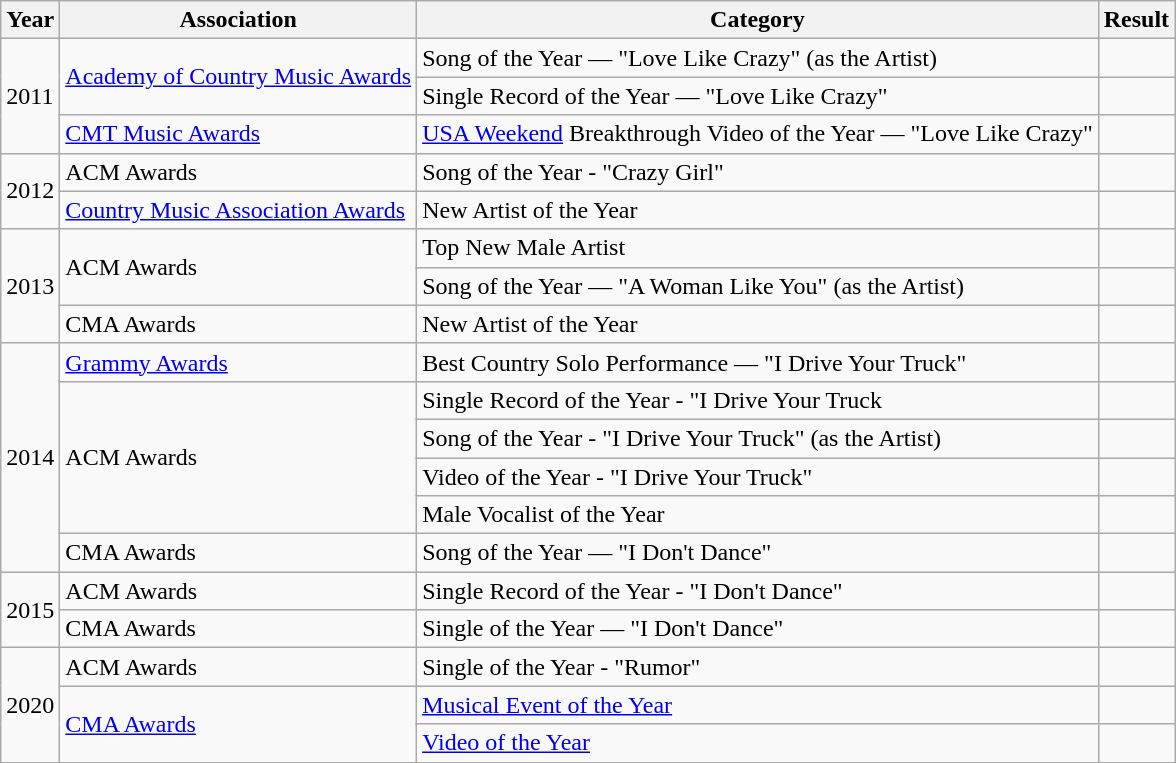<table class="wikitable">
<tr>
<th>Year</th>
<th>Association</th>
<th>Category</th>
<th>Result</th>
</tr>
<tr>
<td rowspan="3">2011</td>
<td rowspan="2"><a href='#'>Academy of Country Music Awards</a></td>
<td>Song of the Year — "Love Like Crazy" (as the Artist)</td>
<td></td>
</tr>
<tr>
<td>Single Record of the Year — "Love Like Crazy"</td>
<td></td>
</tr>
<tr>
<td><a href='#'>CMT Music Awards</a></td>
<td><a href='#'>USA Weekend</a> Breakthrough Video of the Year — "Love Like Crazy"</td>
<td></td>
</tr>
<tr>
<td rowspan="2">2012</td>
<td>ACM Awards</td>
<td>Song of the Year - "Crazy Girl"</td>
<td></td>
</tr>
<tr>
<td><a href='#'>Country Music Association Awards</a></td>
<td>New Artist of the Year</td>
<td></td>
</tr>
<tr>
<td rowspan="3">2013</td>
<td rowspan="2">ACM Awards</td>
<td>Top New Male Artist</td>
<td></td>
</tr>
<tr>
<td>Song of the Year — "A Woman Like You" (as the Artist)</td>
<td></td>
</tr>
<tr>
<td>CMA Awards</td>
<td>New Artist of the Year</td>
<td></td>
</tr>
<tr>
<td rowspan="6">2014</td>
<td><a href='#'>Grammy Awards</a></td>
<td>Best Country Solo Performance — "I Drive Your Truck"</td>
<td></td>
</tr>
<tr>
<td rowspan="4">ACM Awards</td>
<td>Single Record of the Year - "I Drive Your Truck</td>
<td></td>
</tr>
<tr>
<td>Song of the Year - "I Drive Your Truck" (as the Artist)</td>
<td></td>
</tr>
<tr>
<td>Video of the Year - "I Drive Your Truck"</td>
<td></td>
</tr>
<tr>
<td>Male Vocalist of the Year</td>
<td></td>
</tr>
<tr>
<td>CMA Awards</td>
<td>Song of the Year — "I Don't Dance"</td>
<td></td>
</tr>
<tr>
<td rowspan="2">2015</td>
<td>ACM Awards</td>
<td>Single Record of the Year - "I Don't Dance"</td>
<td></td>
</tr>
<tr>
<td>CMA Awards</td>
<td>Single of the Year — "I Don't Dance"</td>
<td></td>
</tr>
<tr>
<td rowspan=3>2020</td>
<td>ACM Awards</td>
<td>Single of the Year - "Rumor"</td>
<td></td>
</tr>
<tr>
<td rowspan=2><a href='#'>CMA Awards</a></td>
<td><a href='#'>Musical Event of the Year</a></td>
<td></td>
</tr>
<tr>
<td><a href='#'>Video of the Year</a></td>
<td></td>
</tr>
</table>
